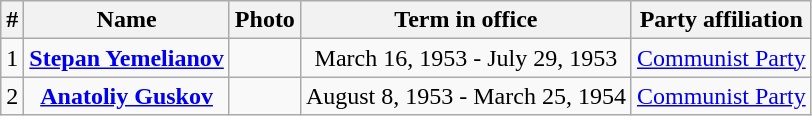<table class=wikitable style="text-align:center;">
<tr>
<th>#</th>
<th>Name</th>
<th>Photo</th>
<th>Term in office</th>
<th>Party affiliation</th>
</tr>
<tr>
<td>1</td>
<td><strong><a href='#'>Stepan Yemelianov</a></strong></td>
<td></td>
<td>March 16, 1953 - July 29, 1953</td>
<td><a href='#'>Communist Party</a></td>
</tr>
<tr>
<td>2</td>
<td><strong><a href='#'>Anatoliy Guskov</a></strong></td>
<td></td>
<td>August 8, 1953 - March 25, 1954</td>
<td><a href='#'>Communist Party</a></td>
</tr>
</table>
